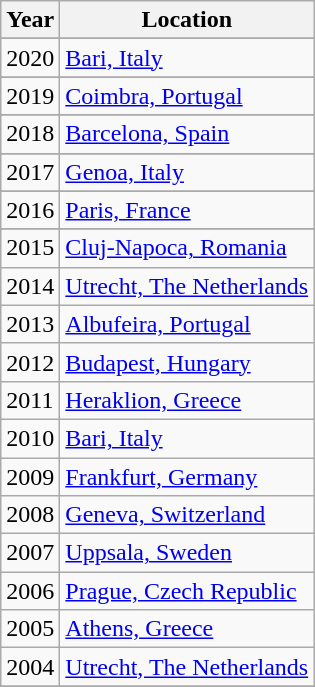<table class="wikitable" border="1">
<tr>
<th>Year</th>
<th>Location</th>
</tr>
<tr>
</tr>
<tr>
<td>2020</td>
<td><a href='#'>Bari, Italy</a></td>
</tr>
<tr>
</tr>
<tr>
<td>2019</td>
<td><a href='#'>Coimbra, Portugal</a></td>
</tr>
<tr>
</tr>
<tr>
<td>2018</td>
<td><a href='#'>Barcelona, Spain</a></td>
</tr>
<tr>
</tr>
<tr>
<td>2017</td>
<td><a href='#'>Genoa, Italy</a></td>
</tr>
<tr>
</tr>
<tr>
<td>2016</td>
<td><a href='#'>Paris, France</a></td>
</tr>
<tr>
</tr>
<tr>
<td>2015</td>
<td><a href='#'>Cluj-Napoca, Romania</a></td>
</tr>
<tr>
<td>2014</td>
<td><a href='#'>Utrecht, The Netherlands</a></td>
</tr>
<tr>
<td>2013</td>
<td><a href='#'>Albufeira, Portugal</a></td>
</tr>
<tr>
<td>2012</td>
<td><a href='#'>Budapest, Hungary</a></td>
</tr>
<tr>
<td>2011</td>
<td><a href='#'>Heraklion, Greece</a></td>
</tr>
<tr>
<td>2010</td>
<td><a href='#'>Bari, Italy</a></td>
</tr>
<tr>
<td>2009</td>
<td><a href='#'>Frankfurt, Germany</a></td>
</tr>
<tr>
<td>2008</td>
<td><a href='#'>Geneva, Switzerland</a></td>
</tr>
<tr>
<td>2007</td>
<td><a href='#'>Uppsala, Sweden</a></td>
</tr>
<tr>
<td>2006</td>
<td><a href='#'>Prague, Czech Republic</a></td>
</tr>
<tr>
<td>2005</td>
<td><a href='#'>Athens, Greece</a></td>
</tr>
<tr>
<td>2004</td>
<td><a href='#'>Utrecht, The Netherlands</a></td>
</tr>
<tr>
</tr>
</table>
